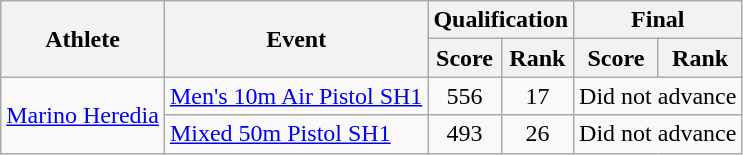<table class=wikitable>
<tr>
<th rowspan="2">Athlete</th>
<th rowspan="2">Event</th>
<th colspan="2">Qualification</th>
<th colspan="2">Final</th>
</tr>
<tr>
<th>Score</th>
<th>Rank</th>
<th>Score</th>
<th>Rank</th>
</tr>
<tr align=center>
<td align=left rowspan=2><a href='#'>Marino Heredia</a></td>
<td align=left><a href='#'>Men's 10m Air Pistol SH1</a></td>
<td>556</td>
<td>17</td>
<td colspan=2>Did not advance</td>
</tr>
<tr align=center>
<td align=left><a href='#'>Mixed 50m Pistol SH1</a></td>
<td>493</td>
<td>26</td>
<td colspan=2>Did not advance</td>
</tr>
</table>
